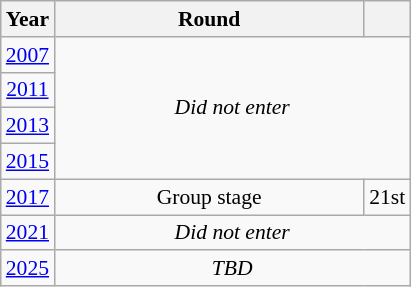<table class="wikitable" style="text-align: center; font-size:90%">
<tr>
<th>Year</th>
<th style="width:200px">Round</th>
<th></th>
</tr>
<tr>
<td><a href='#'>2007</a></td>
<td colspan="2" rowspan="4"><em>Did not enter</em></td>
</tr>
<tr>
<td><a href='#'>2011</a></td>
</tr>
<tr>
<td><a href='#'>2013</a></td>
</tr>
<tr>
<td><a href='#'>2015</a></td>
</tr>
<tr>
<td><a href='#'>2017</a></td>
<td>Group stage</td>
<td>21st</td>
</tr>
<tr>
<td><a href='#'>2021</a></td>
<td colspan="2"><em>Did not enter</em></td>
</tr>
<tr>
<td><a href='#'>2025</a></td>
<td colspan="2"><em>TBD</em></td>
</tr>
</table>
